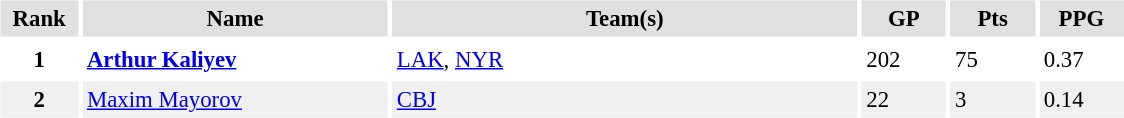<table id="Table3" cellspacing="3" cellpadding="3" style="font-size:95%;">
<tr style="text-align:center; background:#e0e0e0">
<th style="width:3em;">Rank</th>
<th style="width:13em;">Name</th>
<th style="width:20em;">Team(s)</th>
<th style="width:3.3em;">GP</th>
<th style="width:3.3em;">Pts</th>
<th style="width:3.3em;">PPG</th>
</tr>
<tr>
<th>1</th>
<td><strong><a href='#'>Arthur Kaliyev</a></strong></td>
<td><a href='#'>LAK</a>, <a href='#'>NYR</a></td>
<td>202</td>
<td>75</td>
<td>0.37</td>
</tr>
<tr style="background:#f0f0f0;">
<th>2</th>
<td><a href='#'>Maxim Mayorov</a></td>
<td><a href='#'>CBJ</a></td>
<td>22</td>
<td>3</td>
<td>0.14</td>
</tr>
</table>
